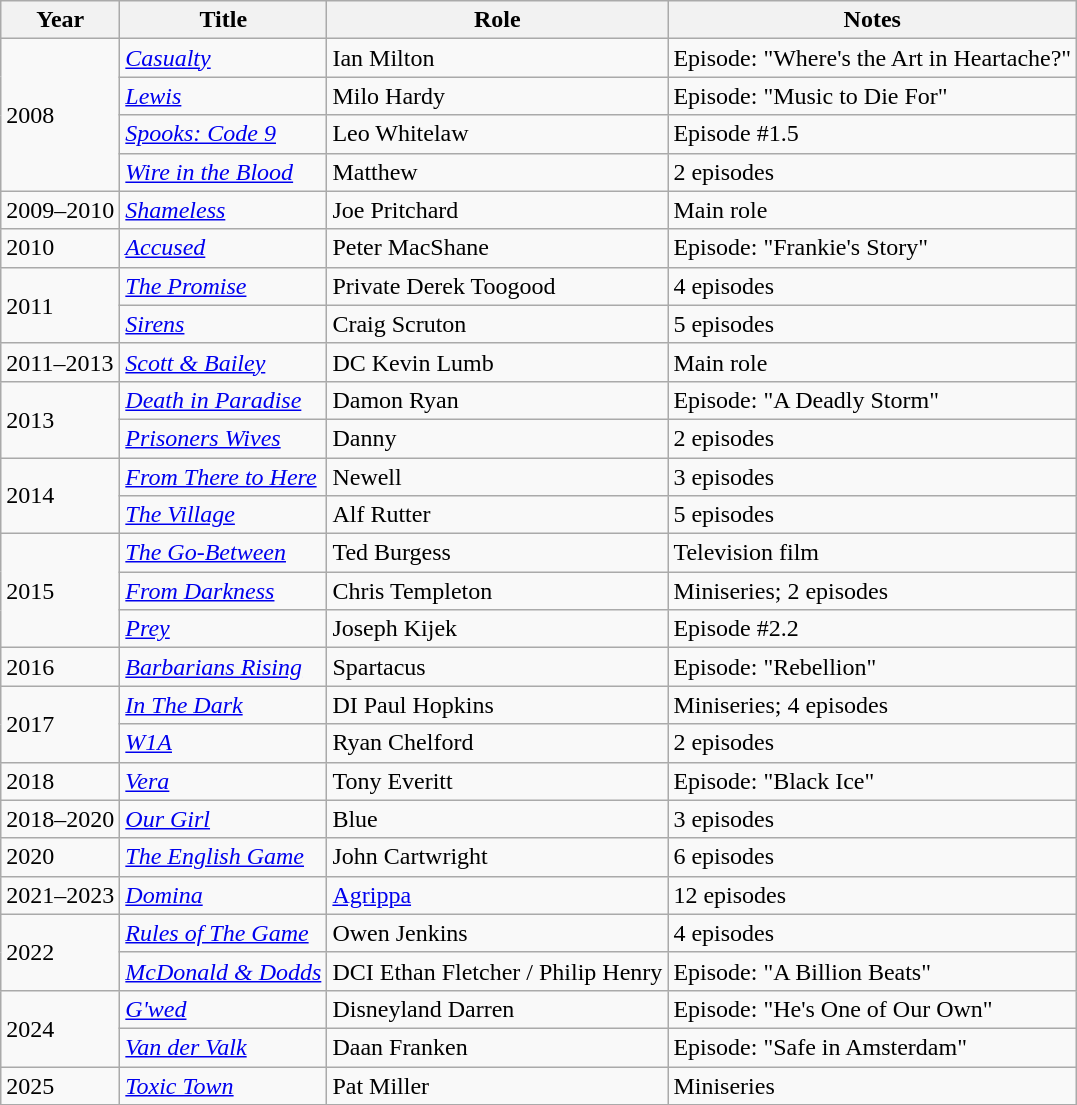<table class="wikitable sortable">
<tr>
<th>Year</th>
<th>Title</th>
<th>Role</th>
<th class="unsortable">Notes</th>
</tr>
<tr>
<td rowspan="4">2008</td>
<td><em><a href='#'>Casualty</a></em></td>
<td>Ian Milton</td>
<td>Episode: "Where's the Art in Heartache?"</td>
</tr>
<tr>
<td><em><a href='#'>Lewis</a></em></td>
<td>Milo Hardy</td>
<td>Episode: "Music to Die For"</td>
</tr>
<tr>
<td><em><a href='#'>Spooks: Code 9</a></em></td>
<td>Leo Whitelaw</td>
<td>Episode #1.5</td>
</tr>
<tr>
<td><em><a href='#'>Wire in the Blood</a></em></td>
<td>Matthew</td>
<td>2 episodes</td>
</tr>
<tr>
<td>2009–2010</td>
<td><em><a href='#'>Shameless</a></em></td>
<td>Joe Pritchard</td>
<td>Main role</td>
</tr>
<tr>
<td>2010</td>
<td><em><a href='#'>Accused</a></em></td>
<td>Peter MacShane</td>
<td>Episode: "Frankie's Story"</td>
</tr>
<tr>
<td rowspan="2">2011</td>
<td><em><a href='#'>The Promise</a></em></td>
<td>Private Derek Toogood</td>
<td>4 episodes</td>
</tr>
<tr>
<td><em><a href='#'>Sirens</a></em></td>
<td>Craig Scruton</td>
<td>5 episodes</td>
</tr>
<tr>
<td>2011–2013</td>
<td><em><a href='#'>Scott & Bailey</a></em></td>
<td>DC Kevin Lumb</td>
<td>Main role</td>
</tr>
<tr>
<td rowspan="2">2013</td>
<td><em><a href='#'>Death in Paradise</a></em></td>
<td>Damon Ryan</td>
<td>Episode: "A Deadly Storm"</td>
</tr>
<tr>
<td><em><a href='#'>Prisoners Wives</a></em></td>
<td>Danny</td>
<td>2 episodes</td>
</tr>
<tr>
<td rowspan="2">2014</td>
<td><em><a href='#'>From There to Here</a></em></td>
<td>Newell</td>
<td>3 episodes</td>
</tr>
<tr>
<td><em><a href='#'>The Village</a></em></td>
<td>Alf Rutter</td>
<td>5 episodes</td>
</tr>
<tr>
<td rowspan="3">2015</td>
<td><em><a href='#'>The Go-Between</a></em></td>
<td>Ted Burgess</td>
<td>Television film</td>
</tr>
<tr>
<td><em><a href='#'>From Darkness</a></em></td>
<td>Chris Templeton</td>
<td>Miniseries; 2 episodes</td>
</tr>
<tr>
<td><em><a href='#'>Prey</a></em></td>
<td>Joseph Kijek</td>
<td>Episode #2.2</td>
</tr>
<tr>
<td>2016</td>
<td><em><a href='#'>Barbarians Rising</a></em></td>
<td>Spartacus</td>
<td>Episode: "Rebellion"</td>
</tr>
<tr>
<td rowspan="2">2017</td>
<td><em><a href='#'>In The Dark</a></em></td>
<td>DI Paul Hopkins</td>
<td>Miniseries; 4 episodes</td>
</tr>
<tr>
<td><em><a href='#'>W1A</a></em></td>
<td>Ryan Chelford</td>
<td>2 episodes</td>
</tr>
<tr>
<td>2018</td>
<td><em><a href='#'>Vera</a></em></td>
<td>Tony Everitt</td>
<td>Episode: "Black Ice"</td>
</tr>
<tr>
<td>2018–2020</td>
<td><em><a href='#'>Our Girl</a></em></td>
<td>Blue</td>
<td>3 episodes</td>
</tr>
<tr>
<td>2020</td>
<td><em><a href='#'>The English Game</a></em></td>
<td>John Cartwright</td>
<td>6 episodes</td>
</tr>
<tr>
<td>2021–2023</td>
<td><em><a href='#'>Domina</a></em></td>
<td><a href='#'>Agrippa</a></td>
<td>12 episodes</td>
</tr>
<tr>
<td rowspan="2">2022</td>
<td><em><a href='#'>Rules of The Game</a></em></td>
<td>Owen Jenkins</td>
<td>4 episodes</td>
</tr>
<tr>
<td><em><a href='#'>McDonald & Dodds</a></em></td>
<td>DCI Ethan Fletcher / Philip Henry</td>
<td>Episode: "A Billion Beats"</td>
</tr>
<tr>
<td rowspan="2">2024</td>
<td><em><a href='#'>G'wed</a></em></td>
<td>Disneyland Darren</td>
<td>Episode: "He's One of Our Own"</td>
</tr>
<tr>
<td><em><a href='#'>Van der Valk</a></em></td>
<td>Daan Franken</td>
<td>Episode: "Safe in Amsterdam"</td>
</tr>
<tr>
<td rowspan="2">2025</td>
<td><em><a href='#'>Toxic Town</a></em></td>
<td>Pat Miller</td>
<td>Miniseries</td>
</tr>
</table>
